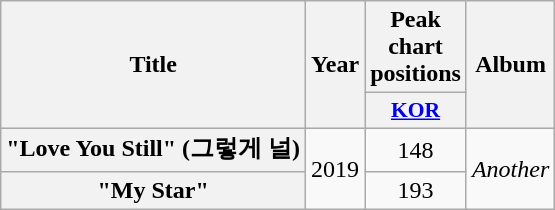<table class="wikitable plainrowheaders" style="text-align:center;">
<tr>
<th scope="col" rowspan="2">Title</th>
<th scope="col" rowspan="2">Year</th>
<th scope="col" colspan="1">Peak chart positions</th>
<th scope="col" rowspan="2">Album</th>
</tr>
<tr>
<th scope="col" style="width:3em;font-size:90%;"><a href='#'>KOR</a><br></th>
</tr>
<tr>
<th scope="row">"Love You Still" (그렇게 널)</th>
<td rowspan="2">2019</td>
<td>148</td>
<td rowspan="2"><em>Another</em></td>
</tr>
<tr>
<th scope="row">"My Star"</th>
<td>193</td>
</tr>
</table>
